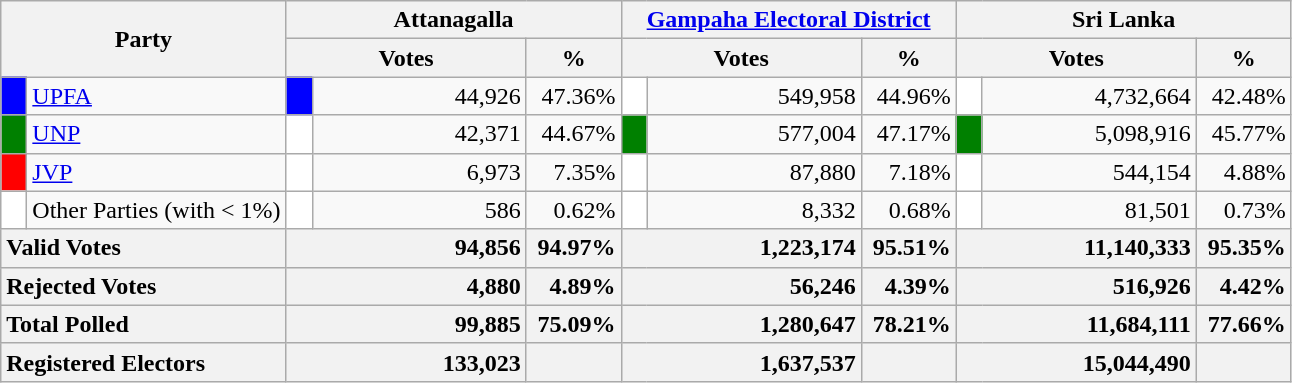<table class="wikitable">
<tr>
<th colspan="2" width="144px"rowspan="2">Party</th>
<th colspan="3" width="216px">Attanagalla</th>
<th colspan="3" width="216px"><a href='#'>Gampaha Electoral District</a></th>
<th colspan="3" width="216px">Sri Lanka</th>
</tr>
<tr>
<th colspan="2" width="144px">Votes</th>
<th>%</th>
<th colspan="2" width="144px">Votes</th>
<th>%</th>
<th colspan="2" width="144px">Votes</th>
<th>%</th>
</tr>
<tr>
<td style="background-color:blue;" width="10px"></td>
<td style="text-align:left;"><a href='#'>UPFA</a></td>
<td style="background-color:blue;" width="10px"></td>
<td style="text-align:right;">44,926</td>
<td style="text-align:right;">47.36%</td>
<td style="background-color:white;" width="10px"></td>
<td style="text-align:right;">549,958</td>
<td style="text-align:right;">44.96%</td>
<td style="background-color:white;" width="10px"></td>
<td style="text-align:right;">4,732,664</td>
<td style="text-align:right;">42.48%</td>
</tr>
<tr>
<td style="background-color:green;" width="10px"></td>
<td style="text-align:left;"><a href='#'>UNP</a></td>
<td style="background-color:white;" width="10px"></td>
<td style="text-align:right;">42,371</td>
<td style="text-align:right;">44.67%</td>
<td style="background-color:green;" width="10px"></td>
<td style="text-align:right;">577,004</td>
<td style="text-align:right;">47.17%</td>
<td style="background-color:green;" width="10px"></td>
<td style="text-align:right;">5,098,916</td>
<td style="text-align:right;">45.77%</td>
</tr>
<tr>
<td style="background-color:red;" width="10px"></td>
<td style="text-align:left;"><a href='#'>JVP</a></td>
<td style="background-color:white;" width="10px"></td>
<td style="text-align:right;">6,973</td>
<td style="text-align:right;">7.35%</td>
<td style="background-color:white;" width="10px"></td>
<td style="text-align:right;">87,880</td>
<td style="text-align:right;">7.18%</td>
<td style="background-color:white;" width="10px"></td>
<td style="text-align:right;">544,154</td>
<td style="text-align:right;">4.88%</td>
</tr>
<tr>
<td style="background-color:white;" width="10px"></td>
<td style="text-align:left;">Other Parties (with < 1%)</td>
<td style="background-color:white;" width="10px"></td>
<td style="text-align:right;">586</td>
<td style="text-align:right;">0.62%</td>
<td style="background-color:white;" width="10px"></td>
<td style="text-align:right;">8,332</td>
<td style="text-align:right;">0.68%</td>
<td style="background-color:white;" width="10px"></td>
<td style="text-align:right;">81,501</td>
<td style="text-align:right;">0.73%</td>
</tr>
<tr>
<th colspan="2" width="144px"style="text-align:left;">Valid Votes</th>
<th style="text-align:right;"colspan="2" width="144px">94,856</th>
<th style="text-align:right;">94.97%</th>
<th style="text-align:right;"colspan="2" width="144px">1,223,174</th>
<th style="text-align:right;">95.51%</th>
<th style="text-align:right;"colspan="2" width="144px">11,140,333</th>
<th style="text-align:right;">95.35%</th>
</tr>
<tr>
<th colspan="2" width="144px"style="text-align:left;">Rejected Votes</th>
<th style="text-align:right;"colspan="2" width="144px">4,880</th>
<th style="text-align:right;">4.89%</th>
<th style="text-align:right;"colspan="2" width="144px">56,246</th>
<th style="text-align:right;">4.39%</th>
<th style="text-align:right;"colspan="2" width="144px">516,926</th>
<th style="text-align:right;">4.42%</th>
</tr>
<tr>
<th colspan="2" width="144px"style="text-align:left;">Total Polled</th>
<th style="text-align:right;"colspan="2" width="144px">99,885</th>
<th style="text-align:right;">75.09%</th>
<th style="text-align:right;"colspan="2" width="144px">1,280,647</th>
<th style="text-align:right;">78.21%</th>
<th style="text-align:right;"colspan="2" width="144px">11,684,111</th>
<th style="text-align:right;">77.66%</th>
</tr>
<tr>
<th colspan="2" width="144px"style="text-align:left;">Registered Electors</th>
<th style="text-align:right;"colspan="2" width="144px">133,023</th>
<th></th>
<th style="text-align:right;"colspan="2" width="144px">1,637,537</th>
<th></th>
<th style="text-align:right;"colspan="2" width="144px">15,044,490</th>
<th></th>
</tr>
</table>
